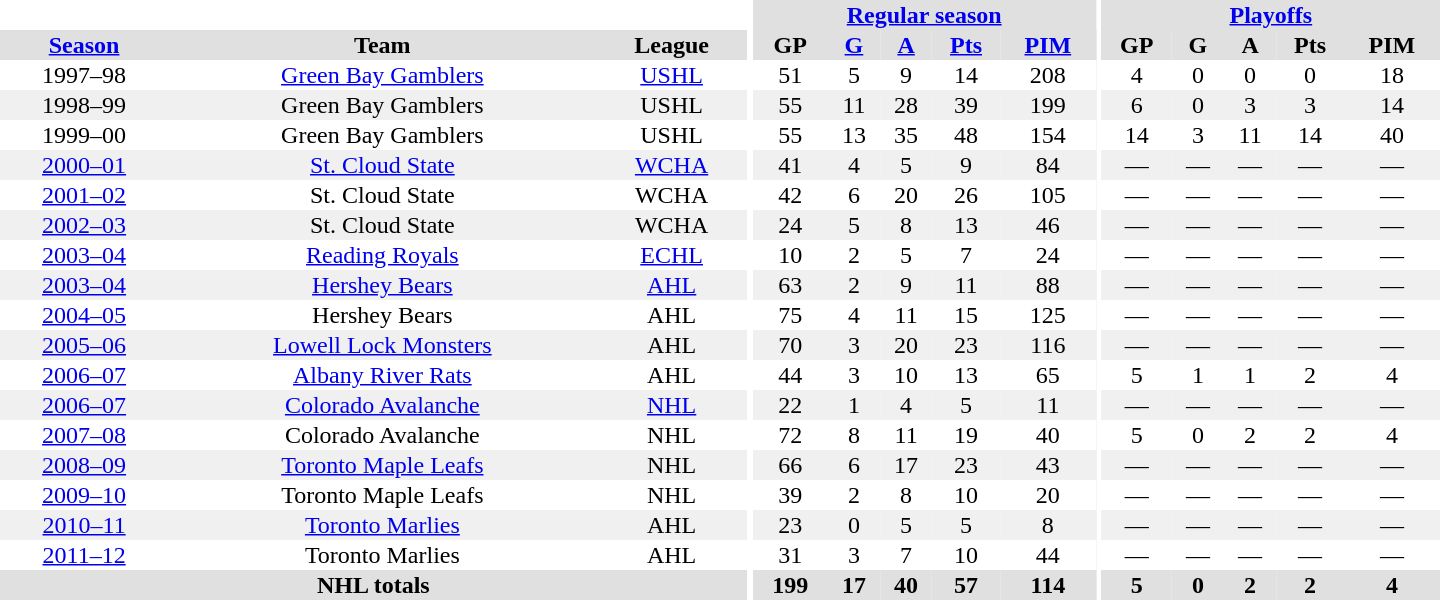<table border="0" cellpadding="1" cellspacing="0" style="text-align:center; width:60em">
<tr bgcolor="#e0e0e0">
<th colspan="3" bgcolor="#ffffff"></th>
<th rowspan="99" bgcolor="#ffffff"></th>
<th colspan="5"><a href='#'>Regular season</a></th>
<th rowspan="99" bgcolor="#ffffff"></th>
<th colspan="5"><a href='#'>Playoffs</a></th>
</tr>
<tr bgcolor="#e0e0e0">
<th><a href='#'>Season</a></th>
<th>Team</th>
<th>League</th>
<th>GP</th>
<th><a href='#'>G</a></th>
<th><a href='#'>A</a></th>
<th><a href='#'>Pts</a></th>
<th><a href='#'>PIM</a></th>
<th>GP</th>
<th>G</th>
<th>A</th>
<th>Pts</th>
<th>PIM</th>
</tr>
<tr ALIGN="center">
<td 1997–98 USHL season>1997–98</td>
<td><a href='#'>Green Bay Gamblers</a></td>
<td><a href='#'>USHL</a></td>
<td>51</td>
<td>5</td>
<td>9</td>
<td>14</td>
<td>208</td>
<td>4</td>
<td>0</td>
<td>0</td>
<td>0</td>
<td>18</td>
</tr>
<tr ALIGN="center" bgcolor="#f0f0f0">
<td 1998–99 USHL season>1998–99</td>
<td>Green Bay Gamblers</td>
<td>USHL</td>
<td>55</td>
<td>11</td>
<td>28</td>
<td>39</td>
<td>199</td>
<td>6</td>
<td>0</td>
<td>3</td>
<td>3</td>
<td>14</td>
</tr>
<tr ALIGN="center">
<td 1999–00 USHL season>1999–00</td>
<td>Green Bay Gamblers</td>
<td>USHL</td>
<td>55</td>
<td>13</td>
<td>35</td>
<td>48</td>
<td>154</td>
<td>14</td>
<td>3</td>
<td>11</td>
<td>14</td>
<td>40</td>
</tr>
<tr ALIGN="center" bgcolor="#f0f0f0">
<td><a href='#'>2000–01</a></td>
<td><a href='#'>St. Cloud State</a></td>
<td><a href='#'>WCHA</a></td>
<td>41</td>
<td>4</td>
<td>5</td>
<td>9</td>
<td>84</td>
<td>—</td>
<td>—</td>
<td>—</td>
<td>—</td>
<td>—</td>
</tr>
<tr ALIGN="center">
<td><a href='#'>2001–02</a></td>
<td>St. Cloud State</td>
<td>WCHA</td>
<td>42</td>
<td>6</td>
<td>20</td>
<td>26</td>
<td>105</td>
<td>—</td>
<td>—</td>
<td>—</td>
<td>—</td>
<td>—</td>
</tr>
<tr ALIGN="center" bgcolor="#f0f0f0">
<td><a href='#'>2002–03</a></td>
<td>St. Cloud State</td>
<td>WCHA</td>
<td>24</td>
<td>5</td>
<td>8</td>
<td>13</td>
<td>46</td>
<td>—</td>
<td>—</td>
<td>—</td>
<td>—</td>
<td>—</td>
</tr>
<tr ALIGN="center">
<td><a href='#'>2003–04</a></td>
<td><a href='#'>Reading Royals</a></td>
<td><a href='#'>ECHL</a></td>
<td>10</td>
<td>2</td>
<td>5</td>
<td>7</td>
<td>24</td>
<td>—</td>
<td>—</td>
<td>—</td>
<td>—</td>
<td>—</td>
</tr>
<tr ALIGN="center" bgcolor="#f0f0f0">
<td><a href='#'>2003–04</a></td>
<td><a href='#'>Hershey Bears</a></td>
<td><a href='#'>AHL</a></td>
<td>63</td>
<td>2</td>
<td>9</td>
<td>11</td>
<td>88</td>
<td>—</td>
<td>—</td>
<td>—</td>
<td>—</td>
<td>—</td>
</tr>
<tr ALIGN="center">
<td><a href='#'>2004–05</a></td>
<td>Hershey Bears</td>
<td>AHL</td>
<td>75</td>
<td>4</td>
<td>11</td>
<td>15</td>
<td>125</td>
<td>—</td>
<td>—</td>
<td>—</td>
<td>—</td>
<td>—</td>
</tr>
<tr ALIGN="center" bgcolor="#f0f0f0">
<td><a href='#'>2005–06</a></td>
<td><a href='#'>Lowell Lock Monsters</a></td>
<td>AHL</td>
<td>70</td>
<td>3</td>
<td>20</td>
<td>23</td>
<td>116</td>
<td>—</td>
<td>—</td>
<td>—</td>
<td>—</td>
<td>—</td>
</tr>
<tr ALIGN="center">
<td><a href='#'>2006–07</a></td>
<td><a href='#'>Albany River Rats</a></td>
<td>AHL</td>
<td>44</td>
<td>3</td>
<td>10</td>
<td>13</td>
<td>65</td>
<td>5</td>
<td>1</td>
<td>1</td>
<td>2</td>
<td>4</td>
</tr>
<tr ALIGN="center" bgcolor="#f0f0f0">
<td><a href='#'>2006–07</a></td>
<td><a href='#'>Colorado Avalanche</a></td>
<td><a href='#'>NHL</a></td>
<td>22</td>
<td>1</td>
<td>4</td>
<td>5</td>
<td>11</td>
<td>—</td>
<td>—</td>
<td>—</td>
<td>—</td>
<td>—</td>
</tr>
<tr ALIGN="center">
<td><a href='#'>2007–08</a></td>
<td>Colorado Avalanche</td>
<td>NHL</td>
<td>72</td>
<td>8</td>
<td>11</td>
<td>19</td>
<td>40</td>
<td>5</td>
<td>0</td>
<td>2</td>
<td>2</td>
<td>4</td>
</tr>
<tr ALIGN="center" bgcolor="#f0f0f0">
<td><a href='#'>2008–09</a></td>
<td><a href='#'>Toronto Maple Leafs</a></td>
<td>NHL</td>
<td>66</td>
<td>6</td>
<td>17</td>
<td>23</td>
<td>43</td>
<td>—</td>
<td>—</td>
<td>—</td>
<td>—</td>
<td>—</td>
</tr>
<tr ALIGN="center">
<td><a href='#'>2009–10</a></td>
<td>Toronto Maple Leafs</td>
<td>NHL</td>
<td>39</td>
<td>2</td>
<td>8</td>
<td>10</td>
<td>20</td>
<td>—</td>
<td>—</td>
<td>—</td>
<td>—</td>
<td>—</td>
</tr>
<tr ALIGN="center" bgcolor="#f0f0f0">
<td><a href='#'>2010–11</a></td>
<td><a href='#'>Toronto Marlies</a></td>
<td>AHL</td>
<td>23</td>
<td>0</td>
<td>5</td>
<td>5</td>
<td>8</td>
<td>—</td>
<td>—</td>
<td>—</td>
<td>—</td>
<td>—</td>
</tr>
<tr ALIGN="center">
<td><a href='#'>2011–12</a></td>
<td>Toronto Marlies</td>
<td>AHL</td>
<td>31</td>
<td>3</td>
<td>7</td>
<td>10</td>
<td>44</td>
<td>—</td>
<td>—</td>
<td>—</td>
<td>—</td>
<td>—</td>
</tr>
<tr bgcolor="#e0e0e0">
<th colspan="3">NHL totals</th>
<th>199</th>
<th>17</th>
<th>40</th>
<th>57</th>
<th>114</th>
<th>5</th>
<th>0</th>
<th>2</th>
<th>2</th>
<th>4</th>
</tr>
</table>
